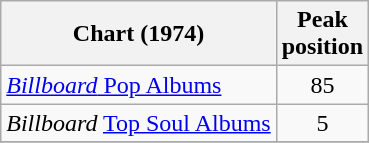<table class="wikitable">
<tr>
<th>Chart (1974)</th>
<th>Peak<br>position</th>
</tr>
<tr>
<td><a href='#'><em>Billboard</em> Pop Albums</a></td>
<td align=center>85</td>
</tr>
<tr>
<td><em>Billboard</em> <a href='#'>Top Soul Albums</a></td>
<td align=center>5</td>
</tr>
<tr>
</tr>
</table>
